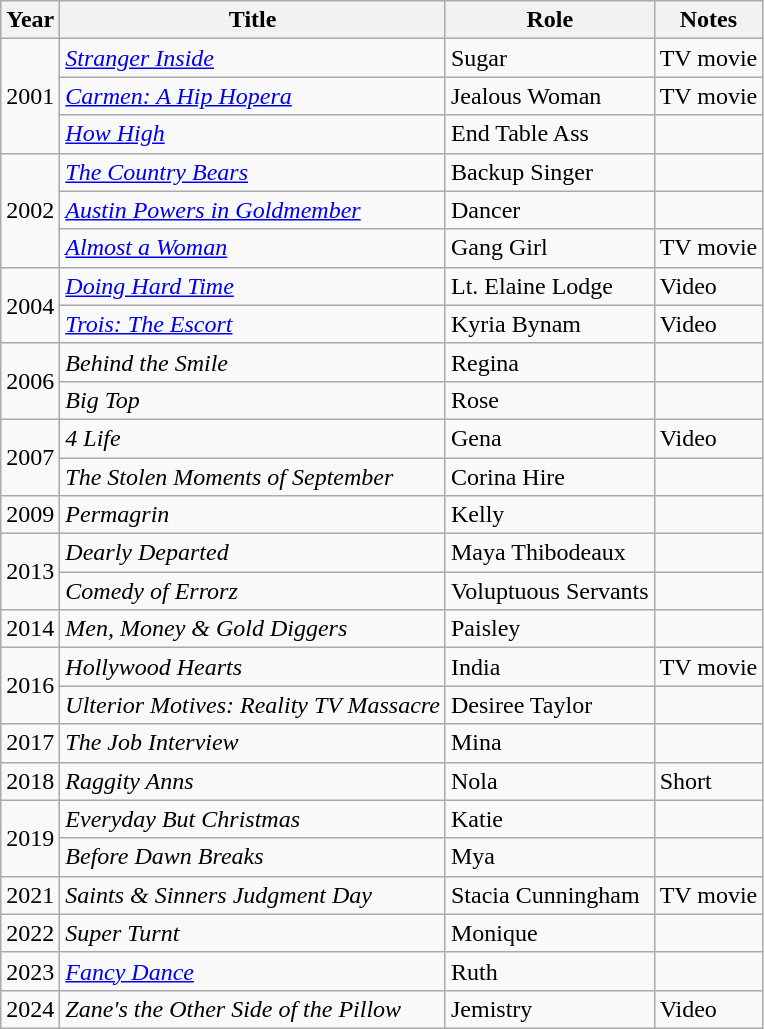<table class="wikitable plainrowheaders sortable" style="margin-right: 0;">
<tr>
<th>Year</th>
<th>Title</th>
<th>Role</th>
<th>Notes</th>
</tr>
<tr>
<td rowspan=3>2001</td>
<td><em><a href='#'>Stranger Inside</a></em></td>
<td>Sugar</td>
<td>TV movie</td>
</tr>
<tr>
<td><em><a href='#'>Carmen: A Hip Hopera</a></em></td>
<td>Jealous Woman</td>
<td>TV movie</td>
</tr>
<tr>
<td><em><a href='#'>How High</a></em></td>
<td>End Table Ass</td>
<td></td>
</tr>
<tr>
<td rowspan=3>2002</td>
<td><em><a href='#'>The Country Bears</a></em></td>
<td>Backup Singer</td>
<td></td>
</tr>
<tr>
<td><em><a href='#'>Austin Powers in Goldmember</a></em></td>
<td>Dancer</td>
<td></td>
</tr>
<tr>
<td><em><a href='#'>Almost a Woman</a></em></td>
<td>Gang Girl</td>
<td>TV movie</td>
</tr>
<tr>
<td rowspan=2>2004</td>
<td><em><a href='#'>Doing Hard Time</a></em></td>
<td>Lt. Elaine Lodge</td>
<td>Video</td>
</tr>
<tr>
<td><em><a href='#'>Trois: The Escort</a></em></td>
<td>Kyria Bynam</td>
<td>Video</td>
</tr>
<tr>
<td rowspan=2>2006</td>
<td><em>Behind the Smile</em></td>
<td>Regina</td>
<td></td>
</tr>
<tr>
<td><em>Big Top</em></td>
<td>Rose</td>
<td></td>
</tr>
<tr>
<td rowspan=2>2007</td>
<td><em>4 Life</em></td>
<td>Gena</td>
<td>Video</td>
</tr>
<tr>
<td><em>The Stolen Moments of September</em></td>
<td>Corina Hire</td>
<td></td>
</tr>
<tr>
<td>2009</td>
<td><em>Permagrin</em></td>
<td>Kelly</td>
<td></td>
</tr>
<tr>
<td rowspan=2>2013</td>
<td><em>Dearly Departed</em></td>
<td>Maya Thibodeaux</td>
<td></td>
</tr>
<tr>
<td><em>Comedy of Errorz</em></td>
<td>Voluptuous Servants</td>
<td></td>
</tr>
<tr>
<td>2014</td>
<td><em>Men, Money & Gold Diggers</em></td>
<td>Paisley</td>
<td></td>
</tr>
<tr>
<td rowspan=2>2016</td>
<td><em>Hollywood Hearts</em></td>
<td>India</td>
<td>TV movie</td>
</tr>
<tr>
<td><em>Ulterior Motives: Reality TV Massacre</em></td>
<td>Desiree Taylor</td>
<td></td>
</tr>
<tr>
<td>2017</td>
<td><em>The Job Interview</em></td>
<td>Mina</td>
<td></td>
</tr>
<tr>
<td>2018</td>
<td><em>Raggity Anns</em></td>
<td>Nola</td>
<td>Short</td>
</tr>
<tr>
<td rowspan=2>2019</td>
<td><em>Everyday But Christmas</em></td>
<td>Katie</td>
<td></td>
</tr>
<tr>
<td><em>Before Dawn Breaks</em></td>
<td>Mya</td>
<td></td>
</tr>
<tr>
<td>2021</td>
<td><em>Saints & Sinners Judgment Day</em></td>
<td>Stacia Cunningham</td>
<td>TV movie</td>
</tr>
<tr>
<td>2022</td>
<td><em>Super Turnt</em></td>
<td>Monique</td>
<td></td>
</tr>
<tr>
<td>2023</td>
<td><em><a href='#'>Fancy Dance</a></em></td>
<td>Ruth</td>
<td></td>
</tr>
<tr>
<td>2024</td>
<td><em>Zane's the Other Side of the Pillow</em></td>
<td>Jemistry</td>
<td>Video</td>
</tr>
</table>
